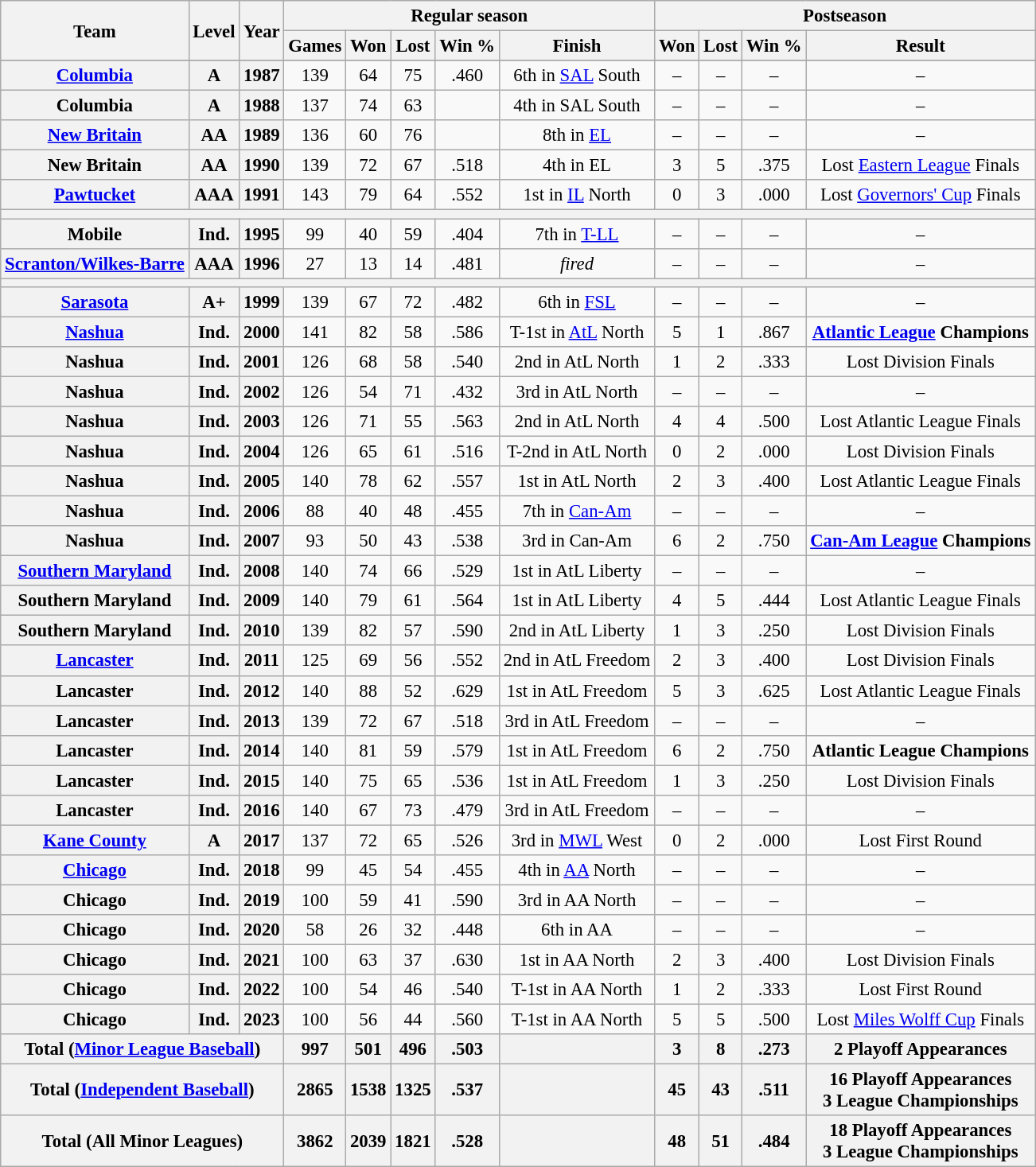<table class="wikitable" style="font-size: 95%; text-align:center;">
<tr>
<th rowspan="2">Team</th>
<th rowspan="2">Level</th>
<th rowspan="2">Year</th>
<th colspan="5">Regular season</th>
<th colspan="4">Postseason</th>
</tr>
<tr>
<th>Games</th>
<th>Won</th>
<th>Lost</th>
<th>Win %</th>
<th>Finish</th>
<th>Won</th>
<th>Lost</th>
<th>Win %</th>
<th>Result</th>
</tr>
<tr>
</tr>
<tr>
<th><a href='#'>Columbia</a></th>
<th>A</th>
<th>1987</th>
<td>139</td>
<td>64</td>
<td>75</td>
<td>.460</td>
<td>6th in <a href='#'>SAL</a> South</td>
<td>–</td>
<td>–</td>
<td>–</td>
<td>–</td>
</tr>
<tr>
<th>Columbia</th>
<th>A</th>
<th>1988</th>
<td>137</td>
<td>74</td>
<td>63</td>
<td></td>
<td>4th in SAL South</td>
<td>–</td>
<td>–</td>
<td>–</td>
<td>–</td>
</tr>
<tr>
<th><a href='#'>New Britain</a></th>
<th>AA</th>
<th>1989</th>
<td>136</td>
<td>60</td>
<td>76</td>
<td></td>
<td>8th in <a href='#'>EL</a></td>
<td>–</td>
<td>–</td>
<td>–</td>
<td>–</td>
</tr>
<tr>
<th>New Britain</th>
<th>AA</th>
<th>1990</th>
<td>139</td>
<td>72</td>
<td>67</td>
<td>.518</td>
<td>4th in EL</td>
<td>3</td>
<td>5</td>
<td>.375</td>
<td>Lost <a href='#'>Eastern League</a> Finals</td>
</tr>
<tr>
<th><a href='#'>Pawtucket</a></th>
<th>AAA</th>
<th>1991</th>
<td>143</td>
<td>79</td>
<td>64</td>
<td>.552</td>
<td>1st in <a href='#'>IL</a> North</td>
<td>0</td>
<td>3</td>
<td>.000</td>
<td>Lost <a href='#'>Governors' Cup</a> Finals</td>
</tr>
<tr>
<th colspan="12"></th>
</tr>
<tr>
<th>Mobile</th>
<th>Ind.</th>
<th>1995</th>
<td>99</td>
<td>40</td>
<td>59</td>
<td>.404</td>
<td>7th in <a href='#'>T-LL</a></td>
<td>–</td>
<td>–</td>
<td>–</td>
<td>–</td>
</tr>
<tr>
<th><a href='#'>Scranton/Wilkes-Barre</a></th>
<th>AAA</th>
<th>1996</th>
<td>27</td>
<td>13</td>
<td>14</td>
<td>.481</td>
<td><em>fired</em></td>
<td>–</td>
<td>–</td>
<td>–</td>
<td>–</td>
</tr>
<tr>
<th colspan="12"></th>
</tr>
<tr>
<th><a href='#'>Sarasota</a></th>
<th>A+</th>
<th>1999</th>
<td>139</td>
<td>67</td>
<td>72</td>
<td>.482</td>
<td>6th in <a href='#'>FSL</a></td>
<td>–</td>
<td>–</td>
<td>–</td>
<td>–</td>
</tr>
<tr>
<th><a href='#'>Nashua</a></th>
<th>Ind.</th>
<th>2000</th>
<td>141</td>
<td>82</td>
<td>58</td>
<td>.586</td>
<td>T-1st in <a href='#'>AtL</a> North</td>
<td>5</td>
<td>1</td>
<td>.867</td>
<td><strong><a href='#'>Atlantic League</a> Champions</strong></td>
</tr>
<tr>
<th>Nashua</th>
<th>Ind.</th>
<th>2001</th>
<td>126</td>
<td>68</td>
<td>58</td>
<td>.540</td>
<td>2nd in AtL North</td>
<td>1</td>
<td>2</td>
<td>.333</td>
<td>Lost Division Finals</td>
</tr>
<tr>
<th>Nashua</th>
<th>Ind.</th>
<th>2002</th>
<td>126</td>
<td>54</td>
<td>71</td>
<td>.432</td>
<td>3rd in AtL North</td>
<td>–</td>
<td>–</td>
<td>–</td>
<td>–</td>
</tr>
<tr>
<th>Nashua</th>
<th>Ind.</th>
<th>2003</th>
<td>126</td>
<td>71</td>
<td>55</td>
<td>.563</td>
<td>2nd in AtL North</td>
<td>4</td>
<td>4</td>
<td>.500</td>
<td>Lost Atlantic League Finals</td>
</tr>
<tr>
<th>Nashua</th>
<th>Ind.</th>
<th>2004</th>
<td>126</td>
<td>65</td>
<td>61</td>
<td>.516</td>
<td>T-2nd in AtL North</td>
<td>0</td>
<td>2</td>
<td>.000</td>
<td>Lost Division Finals</td>
</tr>
<tr>
<th>Nashua</th>
<th>Ind.</th>
<th>2005</th>
<td>140</td>
<td>78</td>
<td>62</td>
<td>.557</td>
<td>1st in AtL North</td>
<td>2</td>
<td>3</td>
<td>.400</td>
<td>Lost Atlantic League Finals</td>
</tr>
<tr>
<th>Nashua</th>
<th>Ind.</th>
<th>2006</th>
<td>88</td>
<td>40</td>
<td>48</td>
<td>.455</td>
<td>7th in <a href='#'>Can-Am</a></td>
<td>–</td>
<td>–</td>
<td>–</td>
<td>–</td>
</tr>
<tr>
<th>Nashua</th>
<th>Ind.</th>
<th>2007</th>
<td>93</td>
<td>50</td>
<td>43</td>
<td>.538</td>
<td>3rd in Can-Am</td>
<td>6</td>
<td>2</td>
<td>.750</td>
<td><strong><a href='#'>Can-Am League</a> Champions</strong></td>
</tr>
<tr>
<th><a href='#'>Southern Maryland</a></th>
<th>Ind.</th>
<th>2008</th>
<td>140</td>
<td>74</td>
<td>66</td>
<td>.529</td>
<td>1st in AtL Liberty</td>
<td>–</td>
<td>–</td>
<td>–</td>
<td>–</td>
</tr>
<tr>
<th>Southern Maryland</th>
<th>Ind.</th>
<th>2009</th>
<td>140</td>
<td>79</td>
<td>61</td>
<td>.564</td>
<td>1st in AtL Liberty</td>
<td>4</td>
<td>5</td>
<td>.444</td>
<td>Lost Atlantic League Finals</td>
</tr>
<tr>
<th>Southern Maryland</th>
<th>Ind.</th>
<th>2010</th>
<td>139</td>
<td>82</td>
<td>57</td>
<td>.590</td>
<td>2nd in AtL Liberty</td>
<td>1</td>
<td>3</td>
<td>.250</td>
<td>Lost Division Finals</td>
</tr>
<tr>
<th><a href='#'>Lancaster</a></th>
<th>Ind.</th>
<th>2011</th>
<td>125</td>
<td>69</td>
<td>56</td>
<td>.552</td>
<td>2nd in AtL Freedom</td>
<td>2</td>
<td>3</td>
<td>.400</td>
<td>Lost Division Finals</td>
</tr>
<tr>
<th>Lancaster</th>
<th>Ind.</th>
<th>2012</th>
<td>140</td>
<td>88</td>
<td>52</td>
<td>.629</td>
<td>1st in AtL Freedom</td>
<td>5</td>
<td>3</td>
<td>.625</td>
<td>Lost Atlantic League Finals</td>
</tr>
<tr>
<th>Lancaster</th>
<th>Ind.</th>
<th>2013</th>
<td>139</td>
<td>72</td>
<td>67</td>
<td>.518</td>
<td>3rd in AtL Freedom</td>
<td>–</td>
<td>–</td>
<td>–</td>
<td>–</td>
</tr>
<tr>
<th>Lancaster</th>
<th>Ind.</th>
<th>2014</th>
<td>140</td>
<td>81</td>
<td>59</td>
<td>.579</td>
<td>1st in AtL Freedom</td>
<td>6</td>
<td>2</td>
<td>.750</td>
<td><strong>Atlantic League Champions</strong></td>
</tr>
<tr>
<th>Lancaster</th>
<th>Ind.</th>
<th>2015</th>
<td>140</td>
<td>75</td>
<td>65</td>
<td>.536</td>
<td>1st in AtL Freedom</td>
<td>1</td>
<td>3</td>
<td>.250</td>
<td>Lost Division Finals</td>
</tr>
<tr>
<th>Lancaster</th>
<th>Ind.</th>
<th>2016</th>
<td>140</td>
<td>67</td>
<td>73</td>
<td>.479</td>
<td>3rd in AtL Freedom</td>
<td>–</td>
<td>–</td>
<td>–</td>
<td>–</td>
</tr>
<tr>
<th><a href='#'>Kane County</a></th>
<th>A</th>
<th>2017</th>
<td>137</td>
<td>72</td>
<td>65</td>
<td>.526</td>
<td>3rd in <a href='#'>MWL</a> West</td>
<td>0</td>
<td>2</td>
<td>.000</td>
<td>Lost First Round</td>
</tr>
<tr>
<th><a href='#'>Chicago</a></th>
<th>Ind.</th>
<th>2018</th>
<td>99</td>
<td>45</td>
<td>54</td>
<td>.455</td>
<td>4th in <a href='#'>AA</a> North</td>
<td>–</td>
<td>–</td>
<td>–</td>
<td>–</td>
</tr>
<tr>
<th>Chicago</th>
<th>Ind.</th>
<th>2019</th>
<td>100</td>
<td>59</td>
<td>41</td>
<td>.590</td>
<td>3rd in AA North</td>
<td>–</td>
<td>–</td>
<td>–</td>
<td>–</td>
</tr>
<tr>
<th>Chicago</th>
<th>Ind.</th>
<th>2020</th>
<td>58</td>
<td>26</td>
<td>32</td>
<td>.448</td>
<td>6th in AA</td>
<td>–</td>
<td>–</td>
<td>–</td>
<td>–</td>
</tr>
<tr>
<th>Chicago</th>
<th>Ind.</th>
<th>2021</th>
<td>100</td>
<td>63</td>
<td>37</td>
<td>.630</td>
<td>1st in AA North</td>
<td>2</td>
<td>3</td>
<td>.400</td>
<td>Lost Division Finals</td>
</tr>
<tr>
<th>Chicago</th>
<th>Ind.</th>
<th>2022</th>
<td>100</td>
<td>54</td>
<td>46</td>
<td>.540</td>
<td>T-1st in AA North</td>
<td>1</td>
<td>2</td>
<td>.333</td>
<td>Lost First Round</td>
</tr>
<tr>
<th>Chicago</th>
<th>Ind.</th>
<th>2023</th>
<td>100</td>
<td>56</td>
<td>44</td>
<td>.560</td>
<td>T-1st in AA North</td>
<td>5</td>
<td>5</td>
<td>.500</td>
<td>Lost <a href='#'>Miles Wolff Cup</a> Finals</td>
</tr>
<tr>
<th colspan="3">Total (<a href='#'>Minor League Baseball</a>)</th>
<th>997</th>
<th>501</th>
<th>496</th>
<th>.503</th>
<th></th>
<th>3</th>
<th>8</th>
<th>.273</th>
<th>2 Playoff Appearances</th>
</tr>
<tr>
<th colspan="3">Total (<a href='#'>Independent Baseball</a>)</th>
<th>2865</th>
<th>1538</th>
<th>1325</th>
<th>.537</th>
<th></th>
<th>45</th>
<th>43</th>
<th>.511</th>
<th>16 Playoff Appearances<br>3 League Championships</th>
</tr>
<tr>
<th colspan="3">Total (All Minor Leagues)</th>
<th>3862</th>
<th>2039</th>
<th>1821</th>
<th>.528</th>
<th></th>
<th>48</th>
<th>51</th>
<th>.484</th>
<th>18 Playoff Appearances<br>3 League Championships</th>
</tr>
</table>
